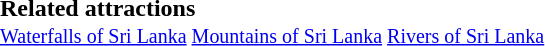<table style="margin:0;">
<tr valign="top">
<td style="padding-left: 1em; text-align: left; width: 25%; "><br><strong>Related attractions</strong><br>
<small><a href='#'>Waterfalls of Sri Lanka</a> <a href='#'>Mountains of Sri Lanka</a> <a href='#'>Rivers of Sri Lanka</a> </small></td>
</tr>
</table>
